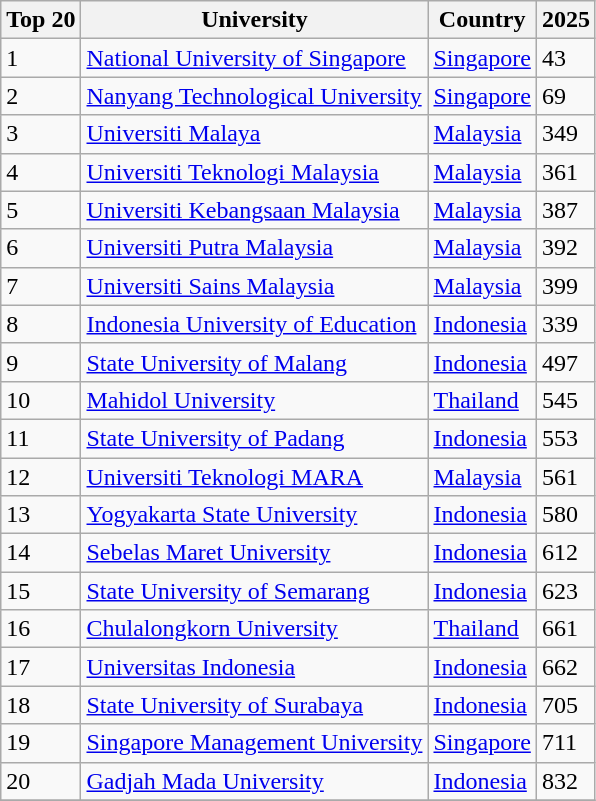<table class="wikitable sortable">
<tr>
<th>Top 20</th>
<th>University</th>
<th>Country</th>
<th>2025</th>
</tr>
<tr>
<td>1</td>
<td> <a href='#'>National University of Singapore</a></td>
<td><a href='#'>Singapore</a></td>
<td>43</td>
</tr>
<tr>
<td>2</td>
<td> <a href='#'>Nanyang Technological University</a></td>
<td><a href='#'>Singapore</a></td>
<td>69</td>
</tr>
<tr>
<td>3</td>
<td> <a href='#'>Universiti Malaya</a></td>
<td><a href='#'>Malaysia</a></td>
<td>349</td>
</tr>
<tr>
<td>4</td>
<td> <a href='#'>Universiti Teknologi Malaysia</a></td>
<td><a href='#'>Malaysia</a></td>
<td>361</td>
</tr>
<tr>
<td>5</td>
<td> <a href='#'>Universiti Kebangsaan Malaysia</a></td>
<td><a href='#'>Malaysia</a></td>
<td>387</td>
</tr>
<tr>
<td>6</td>
<td> <a href='#'>Universiti Putra Malaysia</a></td>
<td><a href='#'>Malaysia</a></td>
<td>392</td>
</tr>
<tr>
<td>7</td>
<td> <a href='#'>Universiti Sains Malaysia</a></td>
<td><a href='#'>Malaysia</a></td>
<td>399</td>
</tr>
<tr>
<td>8</td>
<td> <a href='#'>Indonesia University of Education</a></td>
<td><a href='#'>Indonesia</a></td>
<td>339</td>
</tr>
<tr>
<td>9</td>
<td> <a href='#'>State University of Malang</a></td>
<td><a href='#'>Indonesia</a></td>
<td>497</td>
</tr>
<tr>
<td>10</td>
<td> <a href='#'>Mahidol University</a></td>
<td><a href='#'>Thailand</a></td>
<td>545</td>
</tr>
<tr>
<td>11</td>
<td> <a href='#'>State University of Padang</a></td>
<td><a href='#'>Indonesia</a></td>
<td>553</td>
</tr>
<tr>
<td>12</td>
<td> <a href='#'>Universiti Teknologi MARA</a></td>
<td><a href='#'>Malaysia</a></td>
<td>561</td>
</tr>
<tr>
<td>13</td>
<td> <a href='#'>Yogyakarta State University</a></td>
<td><a href='#'>Indonesia</a></td>
<td>580</td>
</tr>
<tr>
<td>14</td>
<td> <a href='#'>Sebelas Maret University</a></td>
<td><a href='#'>Indonesia</a></td>
<td>612</td>
</tr>
<tr>
<td>15</td>
<td> <a href='#'>State University of Semarang</a></td>
<td><a href='#'>Indonesia</a></td>
<td>623</td>
</tr>
<tr>
<td>16</td>
<td> <a href='#'>Chulalongkorn University</a></td>
<td><a href='#'>Thailand</a></td>
<td>661</td>
</tr>
<tr>
<td>17</td>
<td> <a href='#'>Universitas Indonesia</a></td>
<td><a href='#'>Indonesia</a></td>
<td>662</td>
</tr>
<tr>
<td>18</td>
<td> <a href='#'>State University of Surabaya</a></td>
<td><a href='#'>Indonesia</a></td>
<td>705</td>
</tr>
<tr>
<td>19</td>
<td> <a href='#'>Singapore Management University</a></td>
<td><a href='#'>Singapore</a></td>
<td>711</td>
</tr>
<tr>
<td>20</td>
<td> <a href='#'>Gadjah Mada University</a></td>
<td><a href='#'>Indonesia</a></td>
<td>832</td>
</tr>
<tr>
</tr>
</table>
